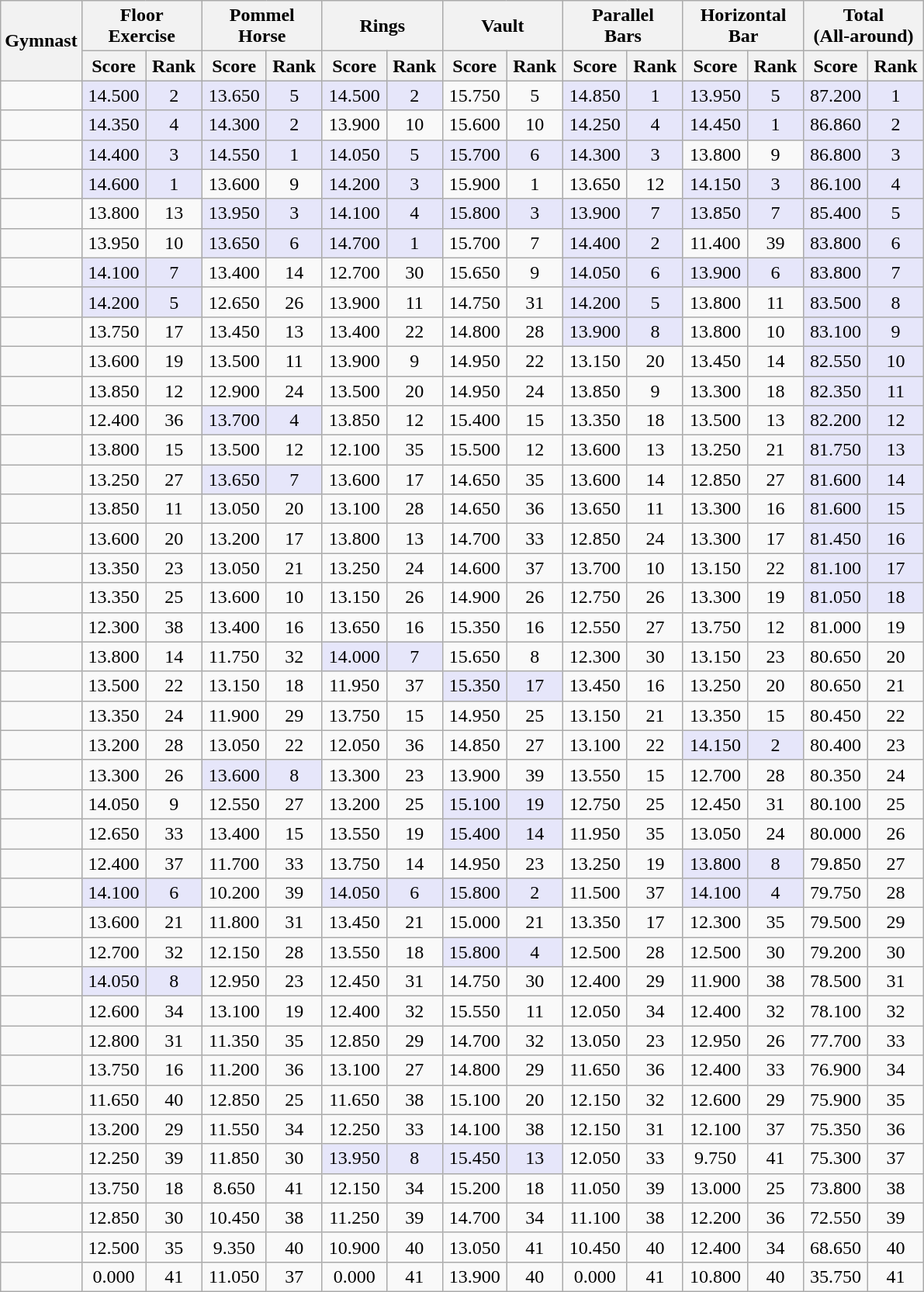<table class="wikitable" style="text-align:center">
<tr>
<th rowspan=2>Gymnast</th>
<th style="width:6em" colspan=2>Floor<br>Exercise</th>
<th style="width:6em" colspan=2>Pommel<br>Horse</th>
<th style="width:6em" colspan=2>Rings</th>
<th style="width:6em" colspan=2>Vault</th>
<th style="width:6em" colspan=2>Parallel<br>Bars</th>
<th style="width:6em" colspan=2>Horizontal<br>Bar</th>
<th style="width:6em" colspan=2>Total<br>(All-around)</th>
</tr>
<tr>
<th>Score</th>
<th>Rank</th>
<th>Score</th>
<th>Rank</th>
<th>Score</th>
<th>Rank</th>
<th>Score</th>
<th>Rank</th>
<th>Score</th>
<th>Rank</th>
<th>Score</th>
<th>Rank</th>
<th>Score</th>
<th>Rank</th>
</tr>
<tr>
<td align=left></td>
<td bgcolor="lavender">14.500</td>
<td bgcolor="lavender">2</td>
<td bgcolor="lavender">13.650</td>
<td bgcolor="lavender">5</td>
<td bgcolor="lavender">14.500</td>
<td bgcolor="lavender">2</td>
<td>15.750</td>
<td>5</td>
<td bgcolor="lavender">14.850</td>
<td bgcolor="lavender">1</td>
<td bgcolor="lavender">13.950</td>
<td bgcolor="lavender">5</td>
<td bgcolor="lavender">87.200</td>
<td bgcolor="lavender">1</td>
</tr>
<tr>
<td align=left></td>
<td bgcolor="lavender">14.350</td>
<td bgcolor="lavender">4</td>
<td bgcolor="lavender">14.300</td>
<td bgcolor="lavender">2</td>
<td>13.900</td>
<td>10</td>
<td>15.600</td>
<td>10</td>
<td bgcolor="lavender">14.250</td>
<td bgcolor="lavender">4</td>
<td bgcolor="lavender">14.450</td>
<td bgcolor="lavender">1</td>
<td bgcolor="lavender">86.860</td>
<td bgcolor="lavender">2</td>
</tr>
<tr>
<td align=left></td>
<td bgcolor="lavender">14.400</td>
<td bgcolor="lavender">3</td>
<td bgcolor="lavender">14.550</td>
<td bgcolor="lavender">1</td>
<td bgcolor="lavender">14.050</td>
<td bgcolor="lavender">5</td>
<td bgcolor="lavender">15.700</td>
<td bgcolor="lavender">6</td>
<td bgcolor="lavender">14.300</td>
<td bgcolor="lavender">3</td>
<td>13.800</td>
<td>9</td>
<td bgcolor="lavender">86.800</td>
<td bgcolor="lavender">3</td>
</tr>
<tr>
<td align=left></td>
<td bgcolor="lavender">14.600</td>
<td bgcolor="lavender">1</td>
<td>13.600</td>
<td>9</td>
<td bgcolor="lavender">14.200</td>
<td bgcolor="lavender">3</td>
<td>15.900</td>
<td>1</td>
<td>13.650</td>
<td>12</td>
<td bgcolor="lavender">14.150</td>
<td bgcolor="lavender">3</td>
<td bgcolor="lavender">86.100</td>
<td bgcolor="lavender">4</td>
</tr>
<tr>
<td align=left></td>
<td>13.800</td>
<td>13</td>
<td bgcolor="lavender">13.950</td>
<td bgcolor="lavender">3</td>
<td bgcolor="lavender">14.100</td>
<td bgcolor="lavender">4</td>
<td bgcolor="lavender">15.800</td>
<td bgcolor="lavender">3</td>
<td bgcolor="lavender">13.900</td>
<td bgcolor="lavender">7</td>
<td bgcolor="lavender">13.850</td>
<td bgcolor="lavender">7</td>
<td bgcolor="lavender">85.400</td>
<td bgcolor="lavender">5</td>
</tr>
<tr>
<td align=left></td>
<td>13.950</td>
<td>10</td>
<td bgcolor="lavender">13.650</td>
<td bgcolor="lavender">6</td>
<td bgcolor="lavender">14.700</td>
<td bgcolor="lavender">1</td>
<td>15.700</td>
<td>7</td>
<td bgcolor="lavender">14.400</td>
<td bgcolor="lavender">2</td>
<td>11.400</td>
<td>39</td>
<td bgcolor="lavender">83.800</td>
<td bgcolor="lavender">6</td>
</tr>
<tr>
<td align=left></td>
<td bgcolor="lavender">14.100</td>
<td bgcolor="lavender">7</td>
<td>13.400</td>
<td>14</td>
<td>12.700</td>
<td>30</td>
<td>15.650</td>
<td>9</td>
<td bgcolor="lavender">14.050</td>
<td bgcolor="lavender">6</td>
<td bgcolor="lavender">13.900</td>
<td bgcolor="lavender">6</td>
<td bgcolor="lavender">83.800</td>
<td bgcolor="lavender">7</td>
</tr>
<tr>
<td align=left></td>
<td bgcolor="lavender">14.200</td>
<td bgcolor="lavender">5</td>
<td>12.650</td>
<td>26</td>
<td>13.900</td>
<td>11</td>
<td>14.750</td>
<td>31</td>
<td bgcolor="lavender">14.200</td>
<td bgcolor="lavender">5</td>
<td>13.800</td>
<td>11</td>
<td bgcolor="lavender">83.500</td>
<td bgcolor="lavender">8</td>
</tr>
<tr>
<td align=left></td>
<td>13.750</td>
<td>17</td>
<td>13.450</td>
<td>13</td>
<td>13.400</td>
<td>22</td>
<td>14.800</td>
<td>28</td>
<td bgcolor="lavender">13.900</td>
<td bgcolor="lavender">8</td>
<td>13.800</td>
<td>10</td>
<td bgcolor="lavender">83.100</td>
<td bgcolor="lavender">9</td>
</tr>
<tr>
<td align=left></td>
<td>13.600</td>
<td>19</td>
<td>13.500</td>
<td>11</td>
<td>13.900</td>
<td>9</td>
<td>14.950</td>
<td>22</td>
<td>13.150</td>
<td>20</td>
<td>13.450</td>
<td>14</td>
<td bgcolor="lavender">82.550</td>
<td bgcolor="lavender">10</td>
</tr>
<tr>
<td align=left></td>
<td>13.850</td>
<td>12</td>
<td>12.900</td>
<td>24</td>
<td>13.500</td>
<td>20</td>
<td>14.950</td>
<td>24</td>
<td>13.850</td>
<td>9</td>
<td>13.300</td>
<td>18</td>
<td bgcolor="lavender">82.350</td>
<td bgcolor="lavender">11</td>
</tr>
<tr>
<td align=left></td>
<td>12.400</td>
<td>36</td>
<td bgcolor="lavender">13.700</td>
<td bgcolor="lavender">4</td>
<td>13.850</td>
<td>12</td>
<td>15.400</td>
<td>15</td>
<td>13.350</td>
<td>18</td>
<td>13.500</td>
<td>13</td>
<td bgcolor="lavender">82.200</td>
<td bgcolor="lavender">12</td>
</tr>
<tr>
<td align=left></td>
<td>13.800</td>
<td>15</td>
<td>13.500</td>
<td>12</td>
<td>12.100</td>
<td>35</td>
<td>15.500</td>
<td>12</td>
<td>13.600</td>
<td>13</td>
<td>13.250</td>
<td>21</td>
<td bgcolor="lavender">81.750</td>
<td bgcolor="lavender">13</td>
</tr>
<tr>
<td align=left></td>
<td>13.250</td>
<td>27</td>
<td bgcolor="lavender">13.650</td>
<td bgcolor="lavender">7</td>
<td>13.600</td>
<td>17</td>
<td>14.650</td>
<td>35</td>
<td>13.600</td>
<td>14</td>
<td>12.850</td>
<td>27</td>
<td bgcolor="lavender">81.600</td>
<td bgcolor="lavender">14</td>
</tr>
<tr>
<td align=left></td>
<td>13.850</td>
<td>11</td>
<td>13.050</td>
<td>20</td>
<td>13.100</td>
<td>28</td>
<td>14.650</td>
<td>36</td>
<td>13.650</td>
<td>11</td>
<td>13.300</td>
<td>16</td>
<td bgcolor="lavender">81.600</td>
<td bgcolor="lavender">15</td>
</tr>
<tr>
<td align=left></td>
<td>13.600</td>
<td>20</td>
<td>13.200</td>
<td>17</td>
<td>13.800</td>
<td>13</td>
<td>14.700</td>
<td>33</td>
<td>12.850</td>
<td>24</td>
<td>13.300</td>
<td>17</td>
<td bgcolor="lavender">81.450</td>
<td bgcolor="lavender">16</td>
</tr>
<tr>
<td align=left></td>
<td>13.350</td>
<td>23</td>
<td>13.050</td>
<td>21</td>
<td>13.250</td>
<td>24</td>
<td>14.600</td>
<td>37</td>
<td>13.700</td>
<td>10</td>
<td>13.150</td>
<td>22</td>
<td bgcolor="lavender">81.100</td>
<td bgcolor="lavender">17</td>
</tr>
<tr>
<td align=left></td>
<td>13.350</td>
<td>25</td>
<td>13.600</td>
<td>10</td>
<td>13.150</td>
<td>26</td>
<td>14.900</td>
<td>26</td>
<td>12.750</td>
<td>26</td>
<td>13.300</td>
<td>19</td>
<td bgcolor="lavender">81.050</td>
<td bgcolor="lavender">18</td>
</tr>
<tr>
<td align=left></td>
<td>12.300</td>
<td>38</td>
<td>13.400</td>
<td>16</td>
<td>13.650</td>
<td>16</td>
<td>15.350</td>
<td>16</td>
<td>12.550</td>
<td>27</td>
<td>13.750</td>
<td>12</td>
<td>81.000</td>
<td>19</td>
</tr>
<tr>
<td align=left></td>
<td>13.800</td>
<td>14</td>
<td>11.750</td>
<td>32</td>
<td bgcolor="lavender">14.000</td>
<td bgcolor="lavender">7</td>
<td>15.650</td>
<td>8</td>
<td>12.300</td>
<td>30</td>
<td>13.150</td>
<td>23</td>
<td>80.650</td>
<td>20</td>
</tr>
<tr>
<td align=left></td>
<td>13.500</td>
<td>22</td>
<td>13.150</td>
<td>18</td>
<td>11.950</td>
<td>37</td>
<td bgcolor="lavender">15.350</td>
<td bgcolor="lavender">17</td>
<td>13.450</td>
<td>16</td>
<td>13.250</td>
<td>20</td>
<td>80.650</td>
<td>21</td>
</tr>
<tr>
<td align=left></td>
<td>13.350</td>
<td>24</td>
<td>11.900</td>
<td>29</td>
<td>13.750</td>
<td>15</td>
<td>14.950</td>
<td>25</td>
<td>13.150</td>
<td>21</td>
<td>13.350</td>
<td>15</td>
<td>80.450</td>
<td>22</td>
</tr>
<tr>
<td align=left></td>
<td>13.200</td>
<td>28</td>
<td>13.050</td>
<td>22</td>
<td>12.050</td>
<td>36</td>
<td>14.850</td>
<td>27</td>
<td>13.100</td>
<td>22</td>
<td bgcolor="lavender">14.150</td>
<td bgcolor="lavender">2</td>
<td>80.400</td>
<td>23</td>
</tr>
<tr>
<td align=left></td>
<td>13.300</td>
<td>26</td>
<td bgcolor="lavender">13.600</td>
<td bgcolor="lavender">8</td>
<td>13.300</td>
<td>23</td>
<td>13.900</td>
<td>39</td>
<td>13.550</td>
<td>15</td>
<td>12.700</td>
<td>28</td>
<td>80.350</td>
<td>24</td>
</tr>
<tr>
<td align=left></td>
<td>14.050</td>
<td>9</td>
<td>12.550</td>
<td>27</td>
<td>13.200</td>
<td>25</td>
<td bgcolor="lavender">15.100</td>
<td bgcolor="lavender">19</td>
<td>12.750</td>
<td>25</td>
<td>12.450</td>
<td>31</td>
<td>80.100</td>
<td>25</td>
</tr>
<tr>
<td align=left></td>
<td>12.650</td>
<td>33</td>
<td>13.400</td>
<td>15</td>
<td>13.550</td>
<td>19</td>
<td bgcolor="lavender">15.400</td>
<td bgcolor="lavender">14</td>
<td>11.950</td>
<td>35</td>
<td>13.050</td>
<td>24</td>
<td>80.000</td>
<td>26</td>
</tr>
<tr>
<td align=left></td>
<td>12.400</td>
<td>37</td>
<td>11.700</td>
<td>33</td>
<td>13.750</td>
<td>14</td>
<td>14.950</td>
<td>23</td>
<td>13.250</td>
<td>19</td>
<td bgcolor="lavender">13.800</td>
<td bgcolor="lavender">8</td>
<td>79.850</td>
<td>27</td>
</tr>
<tr>
<td align=left></td>
<td bgcolor="lavender">14.100</td>
<td bgcolor="lavender">6</td>
<td>10.200</td>
<td>39</td>
<td bgcolor="lavender">14.050</td>
<td bgcolor="lavender">6</td>
<td bgcolor="lavender">15.800</td>
<td bgcolor="lavender">2</td>
<td>11.500</td>
<td>37</td>
<td bgcolor="lavender">14.100</td>
<td bgcolor="lavender">4</td>
<td>79.750</td>
<td>28</td>
</tr>
<tr>
<td align=left></td>
<td>13.600</td>
<td>21</td>
<td>11.800</td>
<td>31</td>
<td>13.450</td>
<td>21</td>
<td>15.000</td>
<td>21</td>
<td>13.350</td>
<td>17</td>
<td>12.300</td>
<td>35</td>
<td>79.500</td>
<td>29</td>
</tr>
<tr>
<td align=left></td>
<td>12.700</td>
<td>32</td>
<td>12.150</td>
<td>28</td>
<td>13.550</td>
<td>18</td>
<td bgcolor="lavender">15.800</td>
<td bgcolor="lavender">4</td>
<td>12.500</td>
<td>28</td>
<td>12.500</td>
<td>30</td>
<td>79.200</td>
<td>30</td>
</tr>
<tr>
<td align=left></td>
<td bgcolor="lavender">14.050</td>
<td bgcolor="lavender">8</td>
<td>12.950</td>
<td>23</td>
<td>12.450</td>
<td>31</td>
<td>14.750</td>
<td>30</td>
<td>12.400</td>
<td>29</td>
<td>11.900</td>
<td>38</td>
<td>78.500</td>
<td>31</td>
</tr>
<tr>
<td align=left></td>
<td>12.600</td>
<td>34</td>
<td>13.100</td>
<td>19</td>
<td>12.400</td>
<td>32</td>
<td>15.550</td>
<td>11</td>
<td>12.050</td>
<td>34</td>
<td>12.400</td>
<td>32</td>
<td>78.100</td>
<td>32</td>
</tr>
<tr>
<td align=left></td>
<td>12.800</td>
<td>31</td>
<td>11.350</td>
<td>35</td>
<td>12.850</td>
<td>29</td>
<td>14.700</td>
<td>32</td>
<td>13.050</td>
<td>23</td>
<td>12.950</td>
<td>26</td>
<td>77.700</td>
<td>33</td>
</tr>
<tr>
<td align=left></td>
<td>13.750</td>
<td>16</td>
<td>11.200</td>
<td>36</td>
<td>13.100</td>
<td>27</td>
<td>14.800</td>
<td>29</td>
<td>11.650</td>
<td>36</td>
<td>12.400</td>
<td>33</td>
<td>76.900</td>
<td>34</td>
</tr>
<tr>
<td align=left></td>
<td>11.650</td>
<td>40</td>
<td>12.850</td>
<td>25</td>
<td>11.650</td>
<td>38</td>
<td>15.100</td>
<td>20</td>
<td>12.150</td>
<td>32</td>
<td>12.600</td>
<td>29</td>
<td>75.900</td>
<td>35</td>
</tr>
<tr>
<td align=left></td>
<td>13.200</td>
<td>29</td>
<td>11.550</td>
<td>34</td>
<td>12.250</td>
<td>33</td>
<td>14.100</td>
<td>38</td>
<td>12.150</td>
<td>31</td>
<td>12.100</td>
<td>37</td>
<td>75.350</td>
<td>36</td>
</tr>
<tr>
<td align=left></td>
<td>12.250</td>
<td>39</td>
<td>11.850</td>
<td>30</td>
<td bgcolor="lavender">13.950</td>
<td bgcolor="lavender">8</td>
<td bgcolor="lavender">15.450</td>
<td bgcolor="lavender">13</td>
<td>12.050</td>
<td>33</td>
<td>9.750</td>
<td>41</td>
<td>75.300</td>
<td>37</td>
</tr>
<tr>
<td align=left></td>
<td>13.750</td>
<td>18</td>
<td>8.650</td>
<td>41</td>
<td>12.150</td>
<td>34</td>
<td>15.200</td>
<td>18</td>
<td>11.050</td>
<td>39</td>
<td>13.000</td>
<td>25</td>
<td>73.800</td>
<td>38</td>
</tr>
<tr>
<td align=left></td>
<td>12.850</td>
<td>30</td>
<td>10.450</td>
<td>38</td>
<td>11.250</td>
<td>39</td>
<td>14.700</td>
<td>34</td>
<td>11.100</td>
<td>38</td>
<td>12.200</td>
<td>36</td>
<td>72.550</td>
<td>39</td>
</tr>
<tr>
<td align=left></td>
<td>12.500</td>
<td>35</td>
<td>9.350</td>
<td>40</td>
<td>10.900</td>
<td>40</td>
<td>13.050</td>
<td>41</td>
<td>10.450</td>
<td>40</td>
<td>12.400</td>
<td>34</td>
<td>68.650</td>
<td>40</td>
</tr>
<tr>
<td align=left></td>
<td>0.000</td>
<td>41</td>
<td>11.050</td>
<td>37</td>
<td>0.000</td>
<td>41</td>
<td>13.900</td>
<td>40</td>
<td>0.000</td>
<td>41</td>
<td>10.800</td>
<td>40</td>
<td>35.750</td>
<td>41</td>
</tr>
</table>
